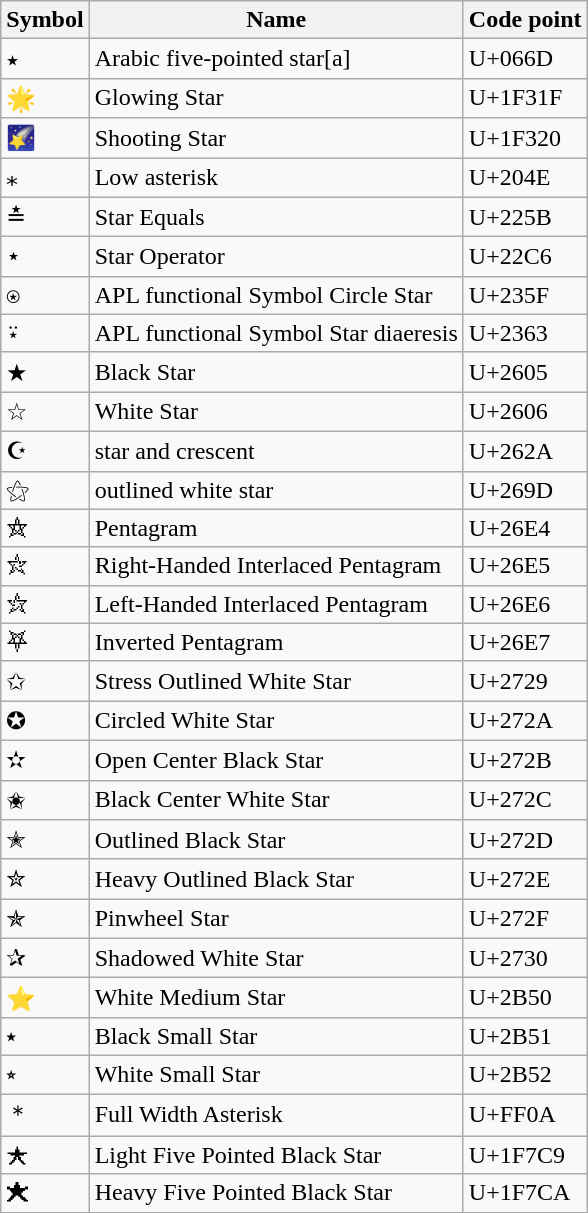<table class="wikitable">
<tr>
<th>Symbol</th>
<th>Name</th>
<th>Code point</th>
</tr>
<tr>
<td>٭</td>
<td>Arabic five-pointed star[a]</td>
<td>U+066D</td>
</tr>
<tr>
<td>🌟</td>
<td>Glowing Star</td>
<td>U+1F31F</td>
</tr>
<tr>
<td>🌠</td>
<td>Shooting Star</td>
<td>U+1F320</td>
</tr>
<tr>
<td>⁎</td>
<td>Low asterisk</td>
<td>U+204E</td>
</tr>
<tr>
<td>≛</td>
<td>Star Equals</td>
<td>U+225B</td>
</tr>
<tr>
<td>⋆</td>
<td>Star Operator</td>
<td>U+22C6</td>
</tr>
<tr>
<td>⍟</td>
<td>APL functional Symbol Circle Star</td>
<td>U+235F</td>
</tr>
<tr>
<td>⍣</td>
<td>APL functional Symbol Star diaeresis</td>
<td>U+2363</td>
</tr>
<tr>
<td>★</td>
<td>Black Star</td>
<td>U+2605</td>
</tr>
<tr>
<td>☆</td>
<td>White Star</td>
<td>U+2606</td>
</tr>
<tr>
<td>☪</td>
<td>star and crescent</td>
<td>U+262A</td>
</tr>
<tr>
<td>⚝</td>
<td>outlined white star</td>
<td>U+269D</td>
</tr>
<tr>
<td>⛤</td>
<td>Pentagram</td>
<td>U+26E4</td>
</tr>
<tr>
<td>⛥</td>
<td>Right-Handed Interlaced Pentagram</td>
<td>U+26E5</td>
</tr>
<tr>
<td>⛦</td>
<td>Left-Handed Interlaced Pentagram</td>
<td>U+26E6</td>
</tr>
<tr>
<td>⛧</td>
<td>Inverted Pentagram</td>
<td>U+26E7</td>
</tr>
<tr>
<td>✩</td>
<td>Stress Outlined White Star</td>
<td>U+2729</td>
</tr>
<tr>
<td>✪</td>
<td>Circled White Star</td>
<td>U+272A</td>
</tr>
<tr>
<td>✫</td>
<td>Open Center Black Star</td>
<td>U+272B</td>
</tr>
<tr>
<td>✬</td>
<td>Black Center White Star</td>
<td>U+272C</td>
</tr>
<tr>
<td>✭</td>
<td>Outlined Black Star</td>
<td>U+272D</td>
</tr>
<tr>
<td>✮</td>
<td>Heavy Outlined Black Star</td>
<td>U+272E</td>
</tr>
<tr>
<td>✯</td>
<td>Pinwheel Star</td>
<td>U+272F</td>
</tr>
<tr>
<td>✰</td>
<td>Shadowed White Star</td>
<td>U+2730</td>
</tr>
<tr>
<td>⭐</td>
<td>White Medium Star</td>
<td>U+2B50</td>
</tr>
<tr>
<td>⭑</td>
<td>Black Small Star</td>
<td>U+2B51</td>
</tr>
<tr>
<td>⭒</td>
<td>White Small Star</td>
<td>U+2B52</td>
</tr>
<tr>
<td>＊</td>
<td>Full Width Asterisk</td>
<td>U+FF0A</td>
</tr>
<tr>
<td>&#x1F7C9;</td>
<td>Light Five Pointed Black Star</td>
<td>U+1F7C9</td>
</tr>
<tr>
<td>&#x1F7CA;</td>
<td>Heavy Five Pointed Black Star</td>
<td>U+1F7CA</td>
</tr>
</table>
